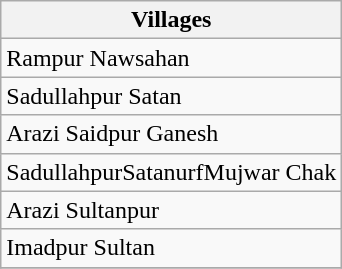<table class="wikitable">
<tr>
<th>Villages</th>
</tr>
<tr>
<td>Rampur Nawsahan</td>
</tr>
<tr>
<td>Sadullahpur Satan</td>
</tr>
<tr>
<td>Arazi Saidpur Ganesh</td>
</tr>
<tr>
<td>SadullahpurSatanurfMujwar Chak</td>
</tr>
<tr>
<td>Arazi Sultanpur</td>
</tr>
<tr>
<td>Imadpur Sultan</td>
</tr>
<tr>
</tr>
</table>
